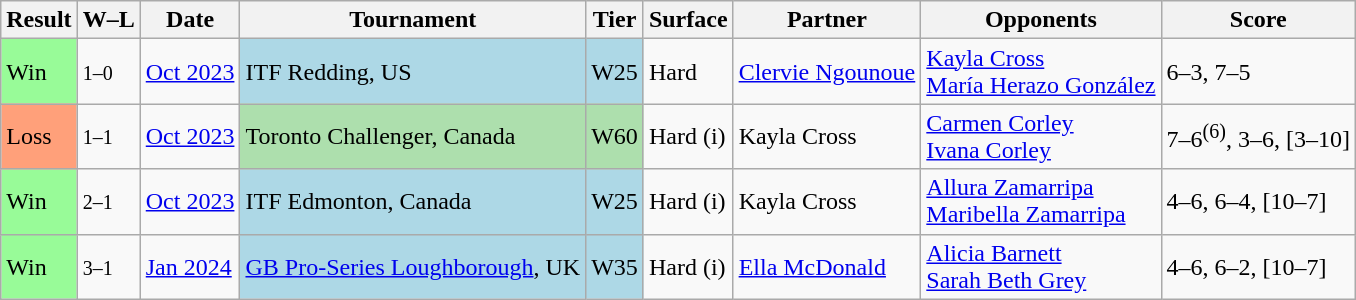<table class="sortable wikitable">
<tr>
<th>Result</th>
<th class="unsortable">W–L</th>
<th>Date</th>
<th>Tournament</th>
<th>Tier</th>
<th>Surface</th>
<th>Partner</th>
<th>Opponents</th>
<th class="unsortable">Score</th>
</tr>
<tr>
<td style="background:#98fb98;">Win</td>
<td><small>1–0</small></td>
<td><a href='#'>Oct 2023</a></td>
<td style="background:lightblue;">ITF Redding, US</td>
<td style="background:lightblue;">W25</td>
<td>Hard</td>
<td> <a href='#'>Clervie Ngounoue</a></td>
<td> <a href='#'>Kayla Cross</a> <br>  <a href='#'>María Herazo González</a></td>
<td>6–3, 7–5</td>
</tr>
<tr>
<td style="background:#ffa07a;">Loss</td>
<td><small>1–1</small></td>
<td><a href='#'>Oct 2023</a></td>
<td style="background:#addfad;">Toronto Challenger, Canada</td>
<td style="background:#addfad;">W60</td>
<td>Hard (i)</td>
<td> Kayla Cross</td>
<td> <a href='#'>Carmen Corley</a> <br>  <a href='#'>Ivana Corley</a></td>
<td>7–6<sup>(6)</sup>, 3–6, [3–10]</td>
</tr>
<tr>
<td style="background:#98fb98;">Win</td>
<td><small>2–1</small></td>
<td><a href='#'>Oct 2023</a></td>
<td style="background:lightblue;">ITF Edmonton, Canada</td>
<td style="background:lightblue;">W25</td>
<td>Hard (i)</td>
<td> Kayla Cross</td>
<td> <a href='#'>Allura Zamarripa</a> <br>  <a href='#'>Maribella Zamarripa</a></td>
<td>4–6, 6–4, [10–7]</td>
</tr>
<tr>
<td style="background:#98fb98;">Win</td>
<td><small>3–1</small></td>
<td><a href='#'>Jan 2024</a></td>
<td style="background:lightblue;"><a href='#'>GB Pro-Series Loughborough</a>, UK</td>
<td style="background:lightblue;">W35</td>
<td>Hard (i)</td>
<td> <a href='#'>Ella McDonald</a></td>
<td> <a href='#'>Alicia Barnett</a> <br>  <a href='#'>Sarah Beth Grey</a></td>
<td>4–6, 6–2, [10–7]</td>
</tr>
</table>
